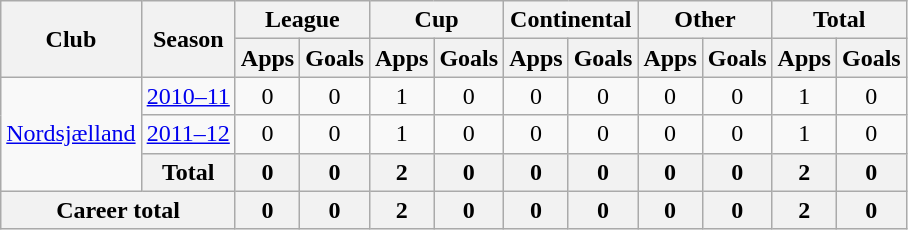<table class="wikitable" style="text-align:center">
<tr>
<th rowspan="2">Club</th>
<th rowspan="2">Season</th>
<th colspan="2">League</th>
<th colspan="2">Cup</th>
<th colspan="2">Continental</th>
<th colspan="2">Other</th>
<th colspan="2">Total</th>
</tr>
<tr>
<th>Apps</th>
<th>Goals</th>
<th>Apps</th>
<th>Goals</th>
<th>Apps</th>
<th>Goals</th>
<th>Apps</th>
<th>Goals</th>
<th>Apps</th>
<th>Goals</th>
</tr>
<tr>
<td rowspan="3"><a href='#'>Nordsjælland</a></td>
<td><a href='#'>2010–11</a></td>
<td>0</td>
<td>0</td>
<td>1</td>
<td>0</td>
<td>0</td>
<td>0</td>
<td>0</td>
<td>0</td>
<td>1</td>
<td>0</td>
</tr>
<tr>
<td><a href='#'>2011–12</a></td>
<td>0</td>
<td>0</td>
<td>1</td>
<td>0</td>
<td>0</td>
<td>0</td>
<td>0</td>
<td>0</td>
<td>1</td>
<td>0</td>
</tr>
<tr>
<th>Total</th>
<th>0</th>
<th>0</th>
<th>2</th>
<th>0</th>
<th>0</th>
<th>0</th>
<th>0</th>
<th>0</th>
<th>2</th>
<th>0</th>
</tr>
<tr>
<th colspan="2">Career total</th>
<th>0</th>
<th>0</th>
<th>2</th>
<th>0</th>
<th>0</th>
<th>0</th>
<th>0</th>
<th>0</th>
<th>2</th>
<th>0</th>
</tr>
</table>
